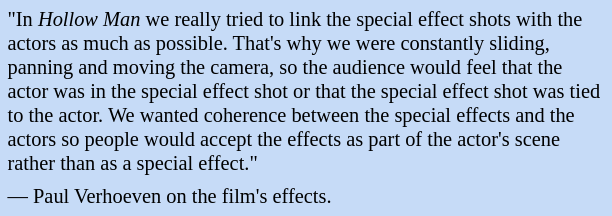<table class="toccolours" style="float: left; margin-left: 0em; margin-right: 1em; font-size: 85%; background:#c6dbf7; color:black; width:30em; max-width: 40%;" cellspacing="4">
<tr>
<td style="text-align: left;">"In <em>Hollow Man</em> we really tried to link the special effect shots with the actors as much as possible. That's why we were constantly sliding, panning and moving the camera, so the audience would feel that the actor was in the special effect shot or that the special effect shot was tied to the actor. We wanted coherence between the special effects and the actors so people would accept the effects as part of the actor's scene rather than as a special effect."</td>
</tr>
<tr>
<td style="text-align:left;">— Paul Verhoeven on the film's effects.</td>
</tr>
</table>
